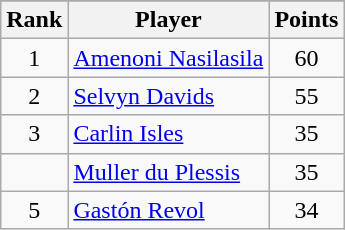<table class="wikitable sortable">
<tr>
</tr>
<tr>
<th>Rank</th>
<th>Player</th>
<th>Points</th>
</tr>
<tr>
<td align=center>1</td>
<td> <a href='#'>Amenoni Nasilasila</a></td>
<td align=center>60</td>
</tr>
<tr>
<td align=center>2</td>
<td> <a href='#'>Selvyn Davids</a></td>
<td align=center>55</td>
</tr>
<tr>
<td align=center>3</td>
<td> <a href='#'>Carlin Isles</a></td>
<td align=center>35</td>
</tr>
<tr>
<td align=center></td>
<td> <a href='#'>Muller du Plessis</a></td>
<td align=center>35</td>
</tr>
<tr>
<td align=center>5</td>
<td> <a href='#'>Gastón Revol</a></td>
<td align=center>34</td>
</tr>
</table>
